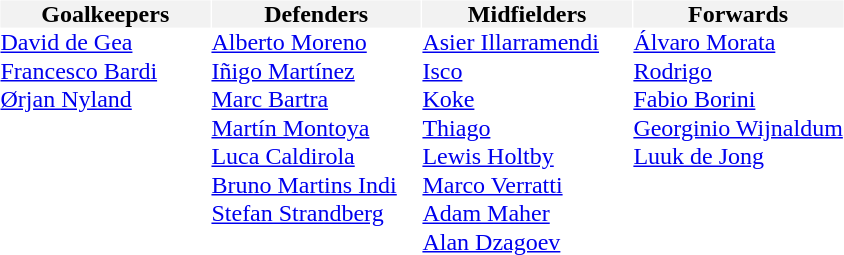<table cellpadding=0 cellspacing=1 border=0>
<tr style="text-align:center; background:#f2f2f2;">
<td style="width:25%;"><strong>Goalkeepers</strong></td>
<td style="width:25%;"><strong>Defenders</strong></td>
<td style="width:25%;"><strong>Midfielders</strong></td>
<td style="width:25%;"><strong>Forwards</strong></td>
</tr>
<tr>
<td> <a href='#'>David de Gea</a></td>
<td> <a href='#'>Alberto Moreno</a></td>
<td> <a href='#'>Asier Illarramendi</a></td>
<td> <a href='#'>Álvaro Morata</a></td>
</tr>
<tr>
<td> <a href='#'>Francesco Bardi</a></td>
<td> <a href='#'>Iñigo Martínez</a></td>
<td> <a href='#'>Isco</a></td>
<td> <a href='#'>Rodrigo</a></td>
</tr>
<tr>
<td> <a href='#'>Ørjan Nyland</a></td>
<td> <a href='#'>Marc Bartra</a></td>
<td> <a href='#'>Koke</a></td>
<td> <a href='#'>Fabio Borini</a></td>
</tr>
<tr>
<td></td>
<td> <a href='#'>Martín Montoya</a></td>
<td> <a href='#'>Thiago</a></td>
<td> <a href='#'>Georginio Wijnaldum</a></td>
</tr>
<tr>
<td></td>
<td> <a href='#'>Luca Caldirola</a></td>
<td> <a href='#'>Lewis Holtby</a></td>
<td> <a href='#'>Luuk de Jong</a></td>
</tr>
<tr>
<td></td>
<td> <a href='#'>Bruno Martins Indi</a></td>
<td> <a href='#'>Marco Verratti</a></td>
<td></td>
</tr>
<tr>
<td></td>
<td> <a href='#'>Stefan Strandberg</a></td>
<td> <a href='#'>Adam Maher</a></td>
<td></td>
</tr>
<tr>
<td></td>
<td></td>
<td> <a href='#'>Alan Dzagoev</a></td>
<td></td>
</tr>
</table>
